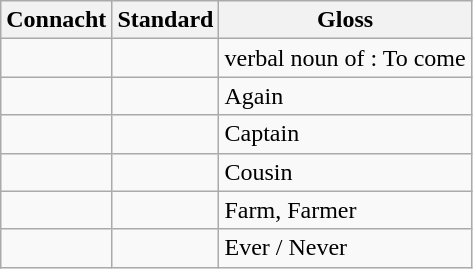<table class="wikitable">
<tr>
<th>Connacht</th>
<th>Standard</th>
<th>Gloss</th>
</tr>
<tr>
<td></td>
<td></td>
<td>verbal noun of : To come</td>
</tr>
<tr>
<td></td>
<td></td>
<td>Again</td>
</tr>
<tr>
<td></td>
<td></td>
<td>Captain</td>
</tr>
<tr>
<td></td>
<td></td>
<td>Cousin</td>
</tr>
<tr>
<td></td>
<td></td>
<td>Farm, Farmer</td>
</tr>
<tr>
<td></td>
<td></td>
<td>Ever / Never</td>
</tr>
</table>
